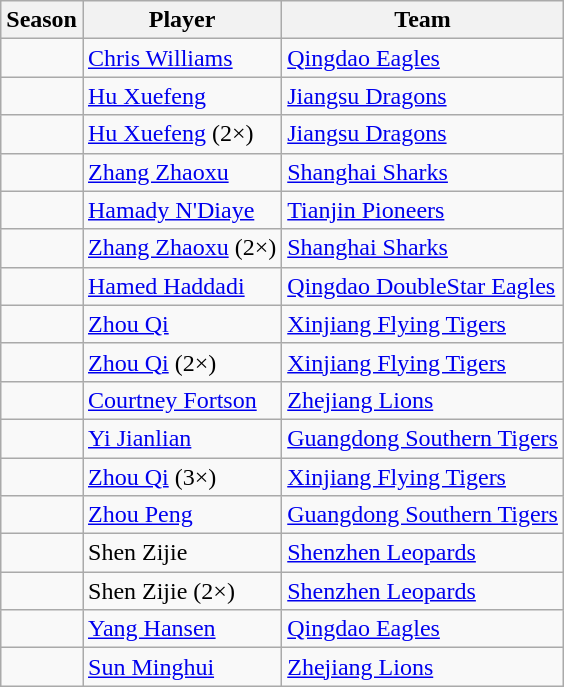<table class="wikitable sortable" style="text-align:left;">
<tr>
<th>Season</th>
<th>Player</th>
<th>Team</th>
</tr>
<tr>
<td></td>
<td> <a href='#'>Chris Williams</a></td>
<td><a href='#'>Qingdao Eagles</a></td>
</tr>
<tr>
<td></td>
<td> <a href='#'>Hu Xuefeng</a></td>
<td><a href='#'>Jiangsu Dragons</a></td>
</tr>
<tr>
<td></td>
<td> <a href='#'>Hu Xuefeng</a> (2×)</td>
<td><a href='#'>Jiangsu Dragons</a></td>
</tr>
<tr>
<td></td>
<td> <a href='#'>Zhang Zhaoxu</a></td>
<td><a href='#'>Shanghai Sharks</a></td>
</tr>
<tr>
<td></td>
<td> <a href='#'>Hamady N'Diaye</a></td>
<td><a href='#'>Tianjin Pioneers</a></td>
</tr>
<tr>
<td></td>
<td> <a href='#'>Zhang Zhaoxu</a> (2×)</td>
<td><a href='#'>Shanghai Sharks</a></td>
</tr>
<tr>
<td></td>
<td> <a href='#'>Hamed Haddadi</a></td>
<td><a href='#'>Qingdao DoubleStar Eagles</a></td>
</tr>
<tr>
<td></td>
<td> <a href='#'>Zhou Qi</a></td>
<td><a href='#'>Xinjiang Flying Tigers</a></td>
</tr>
<tr>
<td></td>
<td> <a href='#'>Zhou Qi</a> (2×)</td>
<td><a href='#'>Xinjiang Flying Tigers</a></td>
</tr>
<tr>
<td></td>
<td> <a href='#'>Courtney Fortson</a></td>
<td><a href='#'>Zhejiang Lions</a></td>
</tr>
<tr>
<td></td>
<td> <a href='#'>Yi Jianlian</a></td>
<td><a href='#'>Guangdong Southern Tigers</a></td>
</tr>
<tr>
<td></td>
<td> <a href='#'>Zhou Qi</a> (3×)</td>
<td><a href='#'>Xinjiang Flying Tigers</a></td>
</tr>
<tr>
<td></td>
<td> <a href='#'>Zhou Peng</a></td>
<td><a href='#'>Guangdong Southern Tigers</a></td>
</tr>
<tr>
<td></td>
<td> Shen Zijie</td>
<td><a href='#'>Shenzhen Leopards</a></td>
</tr>
<tr>
<td></td>
<td> Shen Zijie (2×)</td>
<td><a href='#'>Shenzhen Leopards</a></td>
</tr>
<tr>
<td></td>
<td> <a href='#'>Yang Hansen</a></td>
<td><a href='#'>Qingdao Eagles</a></td>
</tr>
<tr>
<td></td>
<td> <a href='#'>Sun Minghui</a></td>
<td><a href='#'>Zhejiang Lions</a></td>
</tr>
</table>
